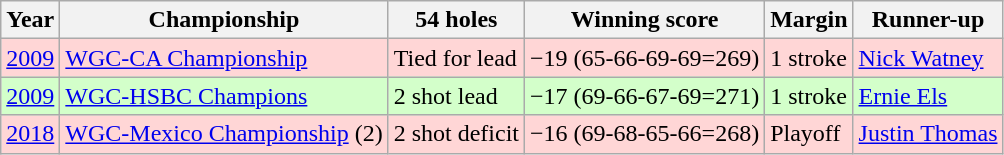<table class="wikitable">
<tr>
<th>Year</th>
<th>Championship</th>
<th>54 holes</th>
<th>Winning score</th>
<th>Margin</th>
<th>Runner-up</th>
</tr>
<tr style="background:#ffd6d6;">
<td><a href='#'>2009</a></td>
<td><a href='#'>WGC-CA Championship</a></td>
<td>Tied for lead</td>
<td>−19 (65-66-69-69=269)</td>
<td>1 stroke</td>
<td> <a href='#'>Nick Watney</a></td>
</tr>
<tr style="background:#d3ffca;">
<td><a href='#'>2009</a></td>
<td><a href='#'>WGC-HSBC Champions</a></td>
<td>2 shot lead</td>
<td>−17 (69-66-67-69=271)</td>
<td>1 stroke</td>
<td> <a href='#'>Ernie Els</a></td>
</tr>
<tr style="background:#ffd6d6;">
<td><a href='#'>2018</a></td>
<td><a href='#'>WGC-Mexico Championship</a> (2)</td>
<td>2 shot deficit</td>
<td>−16 (69-68-65-66=268)</td>
<td>Playoff</td>
<td> <a href='#'>Justin Thomas</a></td>
</tr>
</table>
